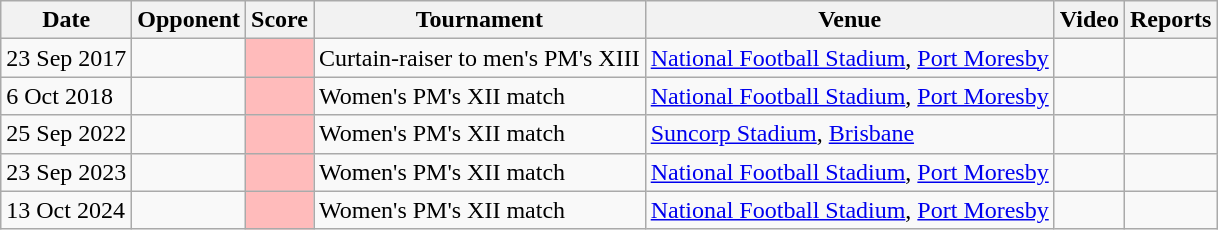<table class=wikitable>
<tr>
<th>Date</th>
<th>Opponent</th>
<th>Score</th>
<th>Tournament</th>
<th>Venue</th>
<th>Video</th>
<th>Reports</th>
</tr>
<tr>
<td>23 Sep 2017</td>
<td></td>
<td bgcolor="#FFBBBB"></td>
<td>Curtain-raiser to men's PM's XIII</td>
<td> <a href='#'>National Football Stadium</a>, <a href='#'>Port Moresby</a></td>
<td align=center></td>
<td align=center></td>
</tr>
<tr>
<td>6 Oct 2018</td>
<td></td>
<td bgcolor="#FFBBBB"></td>
<td>Women's PM's XII match</td>
<td> <a href='#'>National Football Stadium</a>, <a href='#'>Port Moresby</a></td>
<td align=center></td>
<td align=center></td>
</tr>
<tr>
<td>25 Sep 2022</td>
<td></td>
<td bgcolor="#FFBBBB"></td>
<td>Women's PM's XII match</td>
<td> <a href='#'>Suncorp Stadium</a>, <a href='#'>Brisbane</a></td>
<td align=center></td>
<td align=center></td>
</tr>
<tr>
<td>23 Sep 2023</td>
<td></td>
<td bgcolor="#FFBBBB"></td>
<td>Women's PM's XII match</td>
<td> <a href='#'>National Football Stadium</a>, <a href='#'>Port Moresby</a></td>
<td align=center></td>
<td align=center></td>
</tr>
<tr>
<td>13 Oct 2024</td>
<td></td>
<td bgcolor="#FFBBBB"></td>
<td>Women's PM's XII match</td>
<td> <a href='#'>National Football Stadium</a>, <a href='#'>Port Moresby</a></td>
<td align=center></td>
<td align=center></td>
</tr>
</table>
